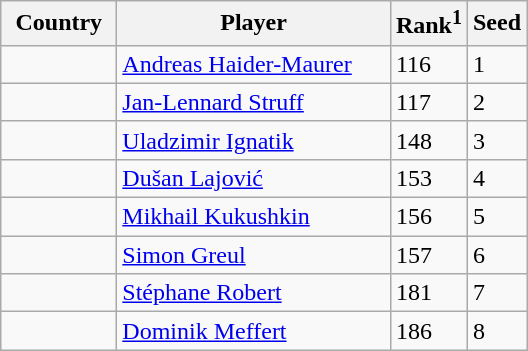<table class="sortable wikitable">
<tr>
<th width="70">Country</th>
<th width="175">Player</th>
<th>Rank<sup>1</sup></th>
<th>Seed</th>
</tr>
<tr>
<td></td>
<td><a href='#'>Andreas Haider-Maurer</a></td>
<td>116</td>
<td>1</td>
</tr>
<tr>
<td></td>
<td><a href='#'>Jan-Lennard Struff</a></td>
<td>117</td>
<td>2</td>
</tr>
<tr>
<td></td>
<td><a href='#'>Uladzimir Ignatik</a></td>
<td>148</td>
<td>3</td>
</tr>
<tr>
<td></td>
<td><a href='#'>Dušan Lajović</a></td>
<td>153</td>
<td>4</td>
</tr>
<tr>
<td></td>
<td><a href='#'>Mikhail Kukushkin</a></td>
<td>156</td>
<td>5</td>
</tr>
<tr>
<td></td>
<td><a href='#'>Simon Greul</a></td>
<td>157</td>
<td>6</td>
</tr>
<tr>
<td></td>
<td><a href='#'>Stéphane Robert</a></td>
<td>181</td>
<td>7</td>
</tr>
<tr>
<td></td>
<td><a href='#'>Dominik Meffert</a></td>
<td>186</td>
<td>8</td>
</tr>
</table>
